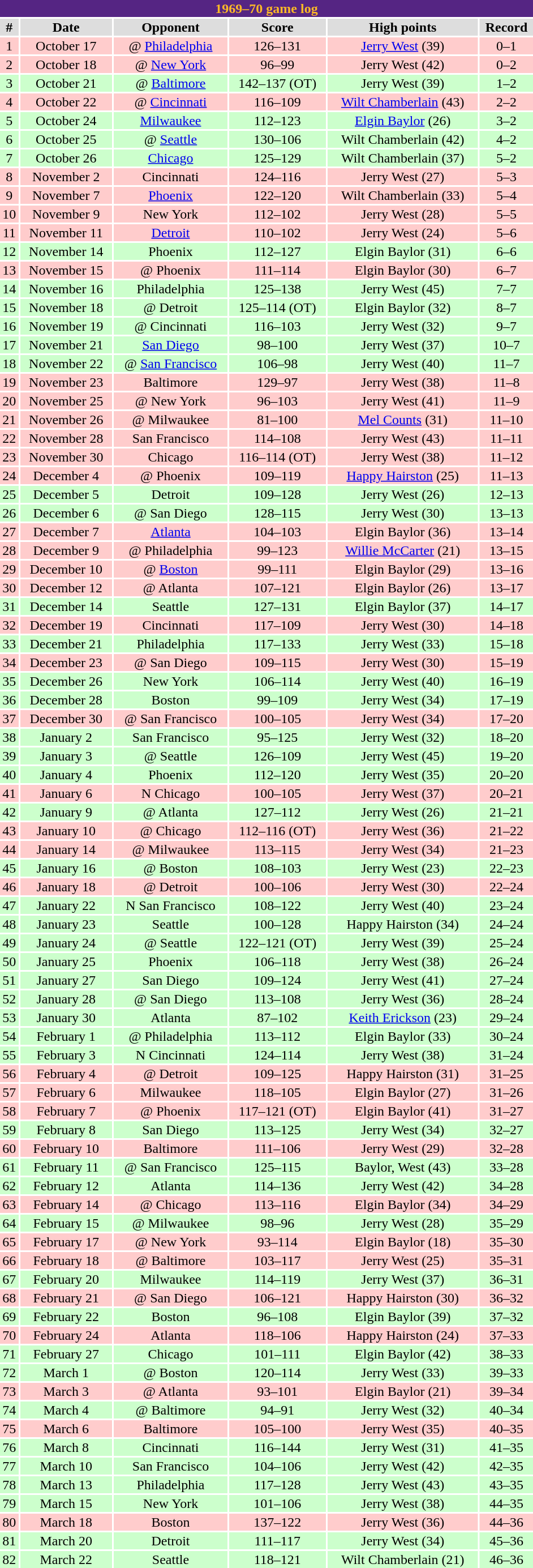<table class="toccolours collapsible" width=50% style="clear:both; margin:1.5em auto; text-align:center">
<tr>
<th colspan=11 style="background:#552583; color:#FDB927;">1969–70 game log</th>
</tr>
<tr align="center" bgcolor="#dddddd">
<td><strong>#</strong></td>
<td><strong>Date</strong></td>
<td><strong>Opponent</strong></td>
<td><strong>Score</strong></td>
<td><strong>High points</strong></td>
<td><strong>Record</strong></td>
</tr>
<tr align="center" bgcolor="ffcccc">
<td>1</td>
<td>October 17</td>
<td>@ <a href='#'>Philadelphia</a></td>
<td>126–131</td>
<td><a href='#'>Jerry West</a> (39)</td>
<td>0–1</td>
</tr>
<tr align="center" bgcolor="ffcccc">
<td>2</td>
<td>October 18</td>
<td>@ <a href='#'>New York</a></td>
<td>96–99</td>
<td>Jerry West (42)</td>
<td>0–2</td>
</tr>
<tr align="center" bgcolor="ccffcc">
<td>3</td>
<td>October 21</td>
<td>@ <a href='#'>Baltimore</a></td>
<td>142–137 (OT)</td>
<td>Jerry West (39)</td>
<td>1–2</td>
</tr>
<tr align="center" bgcolor="ffcccc">
<td>4</td>
<td>October 22</td>
<td>@ <a href='#'>Cincinnati</a></td>
<td>116–109</td>
<td><a href='#'>Wilt Chamberlain</a> (43)</td>
<td>2–2</td>
</tr>
<tr align="center" bgcolor="ccffcc">
<td>5</td>
<td>October 24</td>
<td><a href='#'>Milwaukee</a></td>
<td>112–123</td>
<td><a href='#'>Elgin Baylor</a> (26)</td>
<td>3–2</td>
</tr>
<tr align="center" bgcolor="ccffcc">
<td>6</td>
<td>October 25</td>
<td>@ <a href='#'>Seattle</a></td>
<td>130–106</td>
<td>Wilt Chamberlain (42)</td>
<td>4–2</td>
</tr>
<tr align="center" bgcolor="ccffcc">
<td>7</td>
<td>October 26</td>
<td><a href='#'>Chicago</a></td>
<td>125–129</td>
<td>Wilt Chamberlain (37)</td>
<td>5–2</td>
</tr>
<tr align="center" bgcolor="ffcccc">
<td>8</td>
<td>November 2</td>
<td>Cincinnati</td>
<td>124–116</td>
<td>Jerry West (27)</td>
<td>5–3</td>
</tr>
<tr align="center" bgcolor="ffcccc">
<td>9</td>
<td>November 7</td>
<td><a href='#'>Phoenix</a></td>
<td>122–120</td>
<td>Wilt Chamberlain (33)</td>
<td>5–4</td>
</tr>
<tr align="center" bgcolor="ffcccc">
<td>10</td>
<td>November 9</td>
<td>New York</td>
<td>112–102</td>
<td>Jerry West (28)</td>
<td>5–5</td>
</tr>
<tr align="center" bgcolor="ffcccc">
<td>11</td>
<td>November 11</td>
<td><a href='#'>Detroit</a></td>
<td>110–102</td>
<td>Jerry West (24)</td>
<td>5–6</td>
</tr>
<tr align="center" bgcolor="ccffcc">
<td>12</td>
<td>November 14</td>
<td>Phoenix</td>
<td>112–127</td>
<td>Elgin Baylor (31)</td>
<td>6–6</td>
</tr>
<tr align="center" bgcolor="ffcccc">
<td>13</td>
<td>November 15</td>
<td>@ Phoenix</td>
<td>111–114</td>
<td>Elgin Baylor (30)</td>
<td>6–7</td>
</tr>
<tr align="center" bgcolor="ccffcc">
<td>14</td>
<td>November 16</td>
<td>Philadelphia</td>
<td>125–138</td>
<td>Jerry West (45)</td>
<td>7–7</td>
</tr>
<tr align="center" bgcolor="ccffcc">
<td>15</td>
<td>November 18</td>
<td>@ Detroit</td>
<td>125–114 (OT)</td>
<td>Elgin Baylor (32)</td>
<td>8–7</td>
</tr>
<tr align="center" bgcolor="ccffcc">
<td>16</td>
<td>November 19</td>
<td>@ Cincinnati</td>
<td>116–103</td>
<td>Jerry West (32)</td>
<td>9–7</td>
</tr>
<tr align="center" bgcolor="ccffcc">
<td>17</td>
<td>November 21</td>
<td><a href='#'>San Diego</a></td>
<td>98–100</td>
<td>Jerry West (37)</td>
<td>10–7</td>
</tr>
<tr align="center" bgcolor="ccffcc">
<td>18</td>
<td>November 22</td>
<td>@ <a href='#'>San Francisco</a></td>
<td>106–98</td>
<td>Jerry West (40)</td>
<td>11–7</td>
</tr>
<tr align="center" bgcolor="ffcccc">
<td>19</td>
<td>November 23</td>
<td>Baltimore</td>
<td>129–97</td>
<td>Jerry West (38)</td>
<td>11–8</td>
</tr>
<tr align="center" bgcolor="ffcccc">
<td>20</td>
<td>November 25</td>
<td>@ New York</td>
<td>96–103</td>
<td>Jerry West (41)</td>
<td>11–9</td>
</tr>
<tr align="center" bgcolor="ffcccc">
<td>21</td>
<td>November 26</td>
<td>@ Milwaukee</td>
<td>81–100</td>
<td><a href='#'>Mel Counts</a> (31)</td>
<td>11–10</td>
</tr>
<tr align="center" bgcolor="ffcccc">
<td>22</td>
<td>November 28</td>
<td>San Francisco</td>
<td>114–108</td>
<td>Jerry West (43)</td>
<td>11–11</td>
</tr>
<tr align="center" bgcolor="ffcccc">
<td>23</td>
<td>November 30</td>
<td>Chicago</td>
<td>116–114 (OT)</td>
<td>Jerry West (38)</td>
<td>11–12</td>
</tr>
<tr align="center" bgcolor="ffcccc">
<td>24</td>
<td>December 4</td>
<td>@ Phoenix</td>
<td>109–119</td>
<td><a href='#'>Happy Hairston</a> (25)</td>
<td>11–13</td>
</tr>
<tr align="center" bgcolor="ccffcc">
<td>25</td>
<td>December 5</td>
<td>Detroit</td>
<td>109–128</td>
<td>Jerry West (26)</td>
<td>12–13</td>
</tr>
<tr align="center" bgcolor="ccffcc">
<td>26</td>
<td>December 6</td>
<td>@ San Diego</td>
<td>128–115</td>
<td>Jerry West (30)</td>
<td>13–13</td>
</tr>
<tr align="center" bgcolor="ffcccc">
<td>27</td>
<td>December 7</td>
<td><a href='#'>Atlanta</a></td>
<td>104–103</td>
<td>Elgin Baylor (36)</td>
<td>13–14</td>
</tr>
<tr align="center" bgcolor="ffcccc">
<td>28</td>
<td>December 9</td>
<td>@ Philadelphia</td>
<td>99–123</td>
<td><a href='#'>Willie McCarter</a> (21)</td>
<td>13–15</td>
</tr>
<tr align="center" bgcolor="ffcccc">
<td>29</td>
<td>December 10</td>
<td>@ <a href='#'>Boston</a></td>
<td>99–111</td>
<td>Elgin Baylor (29)</td>
<td>13–16</td>
</tr>
<tr align="center" bgcolor="ffcccc">
<td>30</td>
<td>December 12</td>
<td>@ Atlanta</td>
<td>107–121</td>
<td>Elgin Baylor (26)</td>
<td>13–17</td>
</tr>
<tr align="center" bgcolor="ccffcc">
<td>31</td>
<td>December 14</td>
<td>Seattle</td>
<td>127–131</td>
<td>Elgin Baylor (37)</td>
<td>14–17</td>
</tr>
<tr align="center" bgcolor="ffcccc">
<td>32</td>
<td>December 19</td>
<td>Cincinnati</td>
<td>117–109</td>
<td>Jerry West (30)</td>
<td>14–18</td>
</tr>
<tr align="center" bgcolor="ccffcc">
<td>33</td>
<td>December 21</td>
<td>Philadelphia</td>
<td>117–133</td>
<td>Jerry West (33)</td>
<td>15–18</td>
</tr>
<tr align="center" bgcolor="ffcccc">
<td>34</td>
<td>December 23</td>
<td>@ San Diego</td>
<td>109–115</td>
<td>Jerry West (30)</td>
<td>15–19</td>
</tr>
<tr align="center" bgcolor="ccffcc">
<td>35</td>
<td>December 26</td>
<td>New York</td>
<td>106–114</td>
<td>Jerry West (40)</td>
<td>16–19</td>
</tr>
<tr align="center" bgcolor="ccffcc">
<td>36</td>
<td>December 28</td>
<td>Boston</td>
<td>99–109</td>
<td>Jerry West (34)</td>
<td>17–19</td>
</tr>
<tr align="center" bgcolor="ffcccc">
<td>37</td>
<td>December 30</td>
<td>@ San Francisco</td>
<td>100–105</td>
<td>Jerry West (34)</td>
<td>17–20</td>
</tr>
<tr align="center" bgcolor="ccffcc">
<td>38</td>
<td>January 2</td>
<td>San Francisco</td>
<td>95–125</td>
<td>Jerry West (32)</td>
<td>18–20</td>
</tr>
<tr align="center" bgcolor="ccffcc">
<td>39</td>
<td>January 3</td>
<td>@ Seattle</td>
<td>126–109</td>
<td>Jerry West (45)</td>
<td>19–20</td>
</tr>
<tr align="center" bgcolor="ccffcc">
<td>40</td>
<td>January 4</td>
<td>Phoenix</td>
<td>112–120</td>
<td>Jerry West (35)</td>
<td>20–20</td>
</tr>
<tr align="center" bgcolor="ffcccc">
<td>41</td>
<td>January 6</td>
<td>N Chicago</td>
<td>100–105</td>
<td>Jerry West (37)</td>
<td>20–21</td>
</tr>
<tr align="center" bgcolor="ccffcc">
<td>42</td>
<td>January 9</td>
<td>@ Atlanta</td>
<td>127–112</td>
<td>Jerry West (26)</td>
<td>21–21</td>
</tr>
<tr align="center" bgcolor="ffcccc">
<td>43</td>
<td>January 10</td>
<td>@ Chicago</td>
<td>112–116 (OT)</td>
<td>Jerry West (36)</td>
<td>21–22</td>
</tr>
<tr align="center" bgcolor="ffcccc">
<td>44</td>
<td>January 14</td>
<td>@ Milwaukee</td>
<td>113–115</td>
<td>Jerry West (34)</td>
<td>21–23</td>
</tr>
<tr align="center" bgcolor="ccffcc">
<td>45</td>
<td>January 16</td>
<td>@ Boston</td>
<td>108–103</td>
<td>Jerry West (23)</td>
<td>22–23</td>
</tr>
<tr align="center" bgcolor="ffcccc">
<td>46</td>
<td>January 18</td>
<td>@ Detroit</td>
<td>100–106</td>
<td>Jerry West (30)</td>
<td>22–24</td>
</tr>
<tr align="center" bgcolor="ccffcc">
<td>47</td>
<td>January 22</td>
<td>N San Francisco</td>
<td>108–122</td>
<td>Jerry West (40)</td>
<td>23–24</td>
</tr>
<tr align="center" bgcolor="ccffcc">
<td>48</td>
<td>January 23</td>
<td>Seattle</td>
<td>100–128</td>
<td>Happy Hairston (34)</td>
<td>24–24</td>
</tr>
<tr align="center" bgcolor="ccffcc">
<td>49</td>
<td>January 24</td>
<td>@ Seattle</td>
<td>122–121 (OT)</td>
<td>Jerry West (39)</td>
<td>25–24</td>
</tr>
<tr align="center" bgcolor="ccffcc">
<td>50</td>
<td>January 25</td>
<td>Phoenix</td>
<td>106–118</td>
<td>Jerry West (38)</td>
<td>26–24</td>
</tr>
<tr align="center" bgcolor="ccffcc">
<td>51</td>
<td>January 27</td>
<td>San Diego</td>
<td>109–124</td>
<td>Jerry West (41)</td>
<td>27–24</td>
</tr>
<tr align="center" bgcolor="ccffcc">
<td>52</td>
<td>January 28</td>
<td>@ San Diego</td>
<td>113–108</td>
<td>Jerry West (36)</td>
<td>28–24</td>
</tr>
<tr align="center" bgcolor="ccffcc">
<td>53</td>
<td>January 30</td>
<td>Atlanta</td>
<td>87–102</td>
<td><a href='#'>Keith Erickson</a> (23)</td>
<td>29–24</td>
</tr>
<tr align="center" bgcolor="ccffcc">
<td>54</td>
<td>February 1</td>
<td>@ Philadelphia</td>
<td>113–112</td>
<td>Elgin Baylor (33)</td>
<td>30–24</td>
</tr>
<tr align="center" bgcolor="ccffcc">
<td>55</td>
<td>February 3</td>
<td>N Cincinnati</td>
<td>124–114</td>
<td>Jerry West (38)</td>
<td>31–24</td>
</tr>
<tr align="center" bgcolor="ffcccc">
<td>56</td>
<td>February 4</td>
<td>@ Detroit</td>
<td>109–125</td>
<td>Happy Hairston (31)</td>
<td>31–25</td>
</tr>
<tr align="center" bgcolor="ffcccc">
<td>57</td>
<td>February 6</td>
<td>Milwaukee</td>
<td>118–105</td>
<td>Elgin Baylor (27)</td>
<td>31–26</td>
</tr>
<tr align="center" bgcolor="ffcccc">
<td>58</td>
<td>February 7</td>
<td>@ Phoenix</td>
<td>117–121 (OT)</td>
<td>Elgin Baylor (41)</td>
<td>31–27</td>
</tr>
<tr align="center" bgcolor="ccffcc">
<td>59</td>
<td>February 8</td>
<td>San Diego</td>
<td>113–125</td>
<td>Jerry West (34)</td>
<td>32–27</td>
</tr>
<tr align="center" bgcolor="ffcccc">
<td>60</td>
<td>February 10</td>
<td>Baltimore</td>
<td>111–106</td>
<td>Jerry West (29)</td>
<td>32–28</td>
</tr>
<tr align="center" bgcolor="ccffcc">
<td>61</td>
<td>February 11</td>
<td>@ San Francisco</td>
<td>125–115</td>
<td>Baylor, West (43)</td>
<td>33–28</td>
</tr>
<tr align="center" bgcolor="ccffcc">
<td>62</td>
<td>February 12</td>
<td>Atlanta</td>
<td>114–136</td>
<td>Jerry West (42)</td>
<td>34–28</td>
</tr>
<tr align="center" bgcolor="ffcccc">
<td>63</td>
<td>February 14</td>
<td>@ Chicago</td>
<td>113–116</td>
<td>Elgin Baylor (34)</td>
<td>34–29</td>
</tr>
<tr align="center" bgcolor="ccffcc">
<td>64</td>
<td>February 15</td>
<td>@ Milwaukee</td>
<td>98–96</td>
<td>Jerry West (28)</td>
<td>35–29</td>
</tr>
<tr align="center" bgcolor="ffcccc">
<td>65</td>
<td>February 17</td>
<td>@ New York</td>
<td>93–114</td>
<td>Elgin Baylor (18)</td>
<td>35–30</td>
</tr>
<tr align="center" bgcolor="ffcccc">
<td>66</td>
<td>February 18</td>
<td>@ Baltimore</td>
<td>103–117</td>
<td>Jerry West (25)</td>
<td>35–31</td>
</tr>
<tr align="center" bgcolor="ccffcc">
<td>67</td>
<td>February 20</td>
<td>Milwaukee</td>
<td>114–119</td>
<td>Jerry West (37)</td>
<td>36–31</td>
</tr>
<tr align="center" bgcolor="ffcccc">
<td>68</td>
<td>February 21</td>
<td>@ San Diego</td>
<td>106–121</td>
<td>Happy Hairston (30)</td>
<td>36–32</td>
</tr>
<tr align="center" bgcolor="ccffcc">
<td>69</td>
<td>February 22</td>
<td>Boston</td>
<td>96–108</td>
<td>Elgin Baylor (39)</td>
<td>37–32</td>
</tr>
<tr align="center" bgcolor="ffcccc">
<td>70</td>
<td>February 24</td>
<td>Atlanta</td>
<td>118–106</td>
<td>Happy Hairston (24)</td>
<td>37–33</td>
</tr>
<tr align="center" bgcolor="ccffcc">
<td>71</td>
<td>February 27</td>
<td>Chicago</td>
<td>101–111</td>
<td>Elgin Baylor (42)</td>
<td>38–33</td>
</tr>
<tr align="center" bgcolor="ccffcc">
<td>72</td>
<td>March 1</td>
<td>@ Boston</td>
<td>120–114</td>
<td>Jerry West (33)</td>
<td>39–33</td>
</tr>
<tr align="center" bgcolor="ffcccc">
<td>73</td>
<td>March 3</td>
<td>@ Atlanta</td>
<td>93–101</td>
<td>Elgin Baylor (21)</td>
<td>39–34</td>
</tr>
<tr align="center" bgcolor="ccffcc">
<td>74</td>
<td>March 4</td>
<td>@ Baltimore</td>
<td>94–91</td>
<td>Jerry West (32)</td>
<td>40–34</td>
</tr>
<tr align="center" bgcolor="ffcccc">
<td>75</td>
<td>March 6</td>
<td>Baltimore</td>
<td>105–100</td>
<td>Jerry West (35)</td>
<td>40–35</td>
</tr>
<tr align="center" bgcolor="ccffcc">
<td>76</td>
<td>March 8</td>
<td>Cincinnati</td>
<td>116–144</td>
<td>Jerry West (31)</td>
<td>41–35</td>
</tr>
<tr align="center" bgcolor="ccffcc">
<td>77</td>
<td>March 10</td>
<td>San Francisco</td>
<td>104–106</td>
<td>Jerry West (42)</td>
<td>42–35</td>
</tr>
<tr align="center" bgcolor="ccffcc">
<td>78</td>
<td>March 13</td>
<td>Philadelphia</td>
<td>117–128</td>
<td>Jerry West (43)</td>
<td>43–35</td>
</tr>
<tr align="center" bgcolor="ccffcc">
<td>79</td>
<td>March 15</td>
<td>New York</td>
<td>101–106</td>
<td>Jerry West (38)</td>
<td>44–35</td>
</tr>
<tr align="center" bgcolor="ffcccc">
<td>80</td>
<td>March 18</td>
<td>Boston</td>
<td>137–122</td>
<td>Jerry West (36)</td>
<td>44–36</td>
</tr>
<tr align="center" bgcolor="ccffcc">
<td>81</td>
<td>March 20</td>
<td>Detroit</td>
<td>111–117</td>
<td>Jerry West (34)</td>
<td>45–36</td>
</tr>
<tr align="center" bgcolor="ccffcc">
<td>82</td>
<td>March 22</td>
<td>Seattle</td>
<td>118–121</td>
<td>Wilt Chamberlain (21)</td>
<td>46–36</td>
</tr>
</table>
